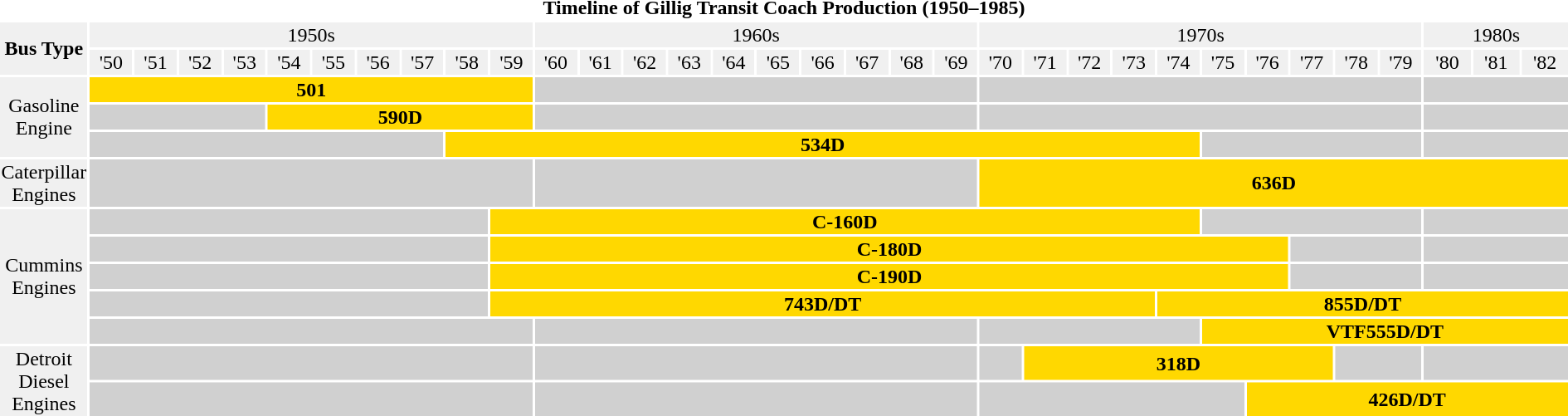<table class="toccolours" style="margin:auto;">
<tr>
<td style="text-align:center;" colspan="84"><strong>Timeline of Gillig Transit Coach Production (1950–1985)</strong></td>
</tr>
<tr style="text-align:center; background:#f0f0f0; background:#f0f0f0;">
<td rowspan="2"><strong>Bus Type</strong></td>
<td style="width:30%; " colspan="10">1950s</td>
<td style="width:30%; " colspan="10">1960s</td>
<td style="width:30%; " colspan="10">1970s</td>
<td style="width:10%; " colspan="3">1980s</td>
</tr>
<tr style="background:#f0f0f0; text-align:center;">
<td>'50</td>
<td>'51</td>
<td>'52</td>
<td>'53</td>
<td>'54</td>
<td>'55</td>
<td>'56</td>
<td>'57</td>
<td>'58</td>
<td>'59</td>
<td>'60</td>
<td>'61</td>
<td>'62</td>
<td>'63</td>
<td>'64</td>
<td>'65</td>
<td>'66</td>
<td>'67</td>
<td>'68</td>
<td>'69</td>
<td>'70</td>
<td>'71</td>
<td>'72</td>
<td>'73</td>
<td>'74</td>
<td>'75</td>
<td>'76</td>
<td>'77</td>
<td>'78</td>
<td>'79</td>
<td>'80</td>
<td>'81</td>
<td>'82</td>
</tr>
<tr align="center">
<td style="background:#f0f0f0;" rowspan="3">Gasoline Engine</td>
<td style="background:#FFD800;" colspan="10"><strong>501</strong></td>
<td style="background:#d0d0d0;" colspan="10"></td>
<td style="background:#d0d0d0;" colspan="10"></td>
<td style="background:#d0d0d0;" colspan="3"></td>
</tr>
<tr align="center">
<td style="background:#d0d0d0;" colspan="4"></td>
<td style="background:#FFD800;"  colspan="6"><strong>590D</strong></td>
<td style="background:#d0d0d0;" colspan="10"></td>
<td style="background:#d0d0d0;" colspan="10"></td>
<td style="background:#d0d0d0;" colspan="3"></td>
</tr>
<tr align="center">
<td style="background:#d0d0d0;" colspan="8"></td>
<td style="background:#FFD800;" colspan="17"><strong>534D</strong></td>
<td style="background:#d0d0d0;" colspan="5"></td>
<td style="background:#d0d0d0;" colspan="3"></td>
</tr>
<tr align="center">
<td style="background:#f0f0f0;">Caterpillar Engines</td>
<td style="background:#d0d0d0;" colspan="10"></td>
<td style="background:#d0d0d0;" colspan="10"></td>
<td style="background:#FFD800;" colspan="13"><strong>636D</strong></td>
</tr>
<tr align="center">
<td style="background:#f0f0f0;" rowspan="5">Cummins Engines</td>
<td style="background:#d0d0d0;" colspan="9"></td>
<td style="background:#FFD800;" colspan="16"><strong>C-160D</strong></td>
<td style="background:#d0d0d0;" colspan="5"></td>
<td style="background:#d0d0d0;" colspan="3"></td>
</tr>
<tr align="center">
<td style="background:#d0d0d0;" colspan="9"></td>
<td style="background:#FFD800;" colspan="18"><strong>C-180D</strong></td>
<td style="background:#d0d0d0;" colspan="3"></td>
<td style="background:#d0d0d0;" colspan="3"></td>
</tr>
<tr align="center">
<td style="background:#d0d0d0;" colspan="9"></td>
<td style="background:#FFD800;" colspan="18"><strong>C-190D</strong></td>
<td style="background:#d0d0d0;" colspan="3"></td>
<td style="background:#d0d0d0;" colspan="3"></td>
</tr>
<tr align="center">
<td style="background:#d0d0d0;" colspan="9"></td>
<td style="background:#FFD800;" colspan="15"><strong>743D/DT</strong></td>
<td style="background:#FFD800;" colspan="9"><strong>855D/DT</strong></td>
</tr>
<tr align="center">
<td style="background:#d0d0d0;" colspan="10"></td>
<td style="background:#d0d0d0;" colspan="10"></td>
<td style="background:#d0d0d0;" colspan="5"></td>
<td style="background:#FFD800;" colspan="8"><strong>VTF555D/DT</strong></td>
</tr>
<tr align="center">
<td style="background:#f0f0f0;" rowspan="2">Detroit Diesel Engines</td>
<td style="background:#d0d0d0;" colspan="10"></td>
<td style="background:#d0d0d0;" colspan="10"></td>
<td style="background:#d0d0d0;" colspan="1"></td>
<td style="background:#FFD800;" colspan="7"><strong>318D</strong></td>
<td style="background:#d0d0d0;" colspan="2"></td>
<td style="background:#d0d0d0;" colspan="3"></td>
</tr>
<tr align="center">
<td style="background:#d0d0d0;" colspan="10"></td>
<td style="background:#d0d0d0;" colspan="10"></td>
<td style="background:#d0d0d0;" colspan="6"></td>
<td style="background:#FFD800;" colspan="7"><strong>426D/DT</strong></td>
</tr>
</table>
